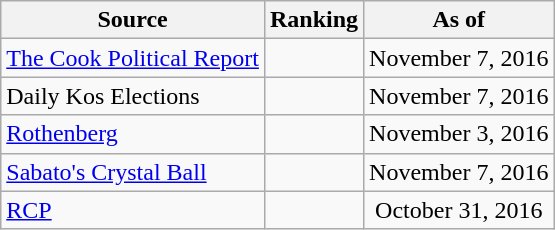<table class="wikitable" style="text-align:center">
<tr>
<th>Source</th>
<th>Ranking</th>
<th>As of</th>
</tr>
<tr>
<td align=left><a href='#'>The Cook Political Report</a></td>
<td></td>
<td>November 7, 2016</td>
</tr>
<tr>
<td align=left>Daily Kos Elections</td>
<td></td>
<td>November 7, 2016</td>
</tr>
<tr>
<td align=left><a href='#'>Rothenberg</a></td>
<td></td>
<td>November 3, 2016</td>
</tr>
<tr>
<td align=left><a href='#'>Sabato's Crystal Ball</a></td>
<td></td>
<td>November 7, 2016</td>
</tr>
<tr>
<td align="left"><a href='#'>RCP</a></td>
<td></td>
<td>October 31, 2016</td>
</tr>
</table>
